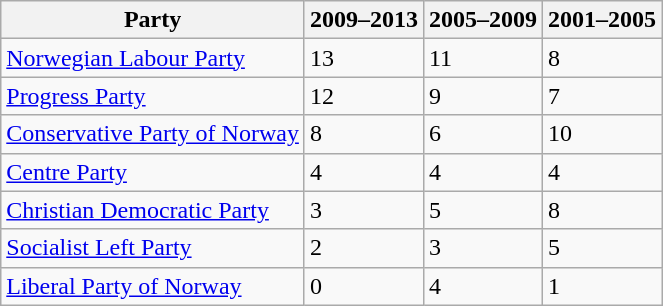<table class="wikitable">
<tr>
<th>Party</th>
<th>2009–2013</th>
<th>2005–2009</th>
<th>2001–2005</th>
</tr>
<tr>
<td><a href='#'>Norwegian Labour Party</a></td>
<td>13</td>
<td>11</td>
<td>8</td>
</tr>
<tr>
<td><a href='#'>Progress Party</a></td>
<td>12</td>
<td>9</td>
<td>7</td>
</tr>
<tr>
<td><a href='#'>Conservative Party of Norway</a></td>
<td>8</td>
<td>6</td>
<td>10</td>
</tr>
<tr>
<td><a href='#'>Centre Party</a></td>
<td>4</td>
<td>4</td>
<td>4</td>
</tr>
<tr>
<td><a href='#'>Christian Democratic Party</a></td>
<td>3</td>
<td>5</td>
<td>8</td>
</tr>
<tr>
<td><a href='#'>Socialist Left Party</a></td>
<td>2</td>
<td>3</td>
<td>5</td>
</tr>
<tr>
<td><a href='#'>Liberal Party of Norway</a></td>
<td>0</td>
<td>4</td>
<td>1</td>
</tr>
</table>
